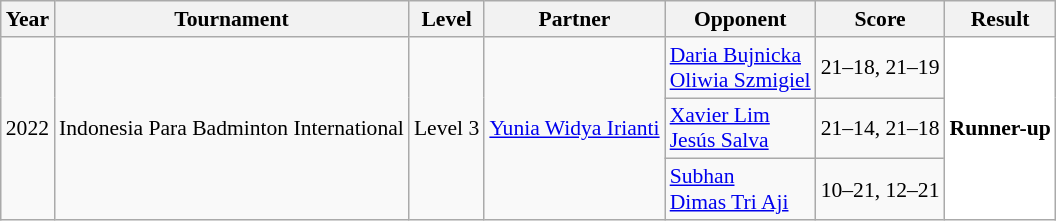<table class="sortable wikitable" style="font-size: 90%;">
<tr>
<th>Year</th>
<th>Tournament</th>
<th>Level</th>
<th>Partner</th>
<th>Opponent</th>
<th>Score</th>
<th>Result</th>
</tr>
<tr>
<td rowspan="3" align="center">2022</td>
<td rowspan="3" align="left">Indonesia Para Badminton International</td>
<td rowspan="3" align="left">Level 3</td>
<td rowspan="3"> <a href='#'>Yunia Widya Irianti</a></td>
<td align="left"> <a href='#'>Daria Bujnicka</a><br> <a href='#'>Oliwia Szmigiel</a></td>
<td align="left">21–18, 21–19</td>
<td rowspan="3" style="text-align:left; background:white"> <strong>Runner-up</strong></td>
</tr>
<tr>
<td align="left"> <a href='#'>Xavier Lim</a><br> <a href='#'>Jesús Salva</a></td>
<td align="left">21–14, 21–18</td>
</tr>
<tr>
<td align="left"> <a href='#'>Subhan</a><br> <a href='#'>Dimas Tri Aji</a></td>
<td align="left">10–21, 12–21</td>
</tr>
</table>
